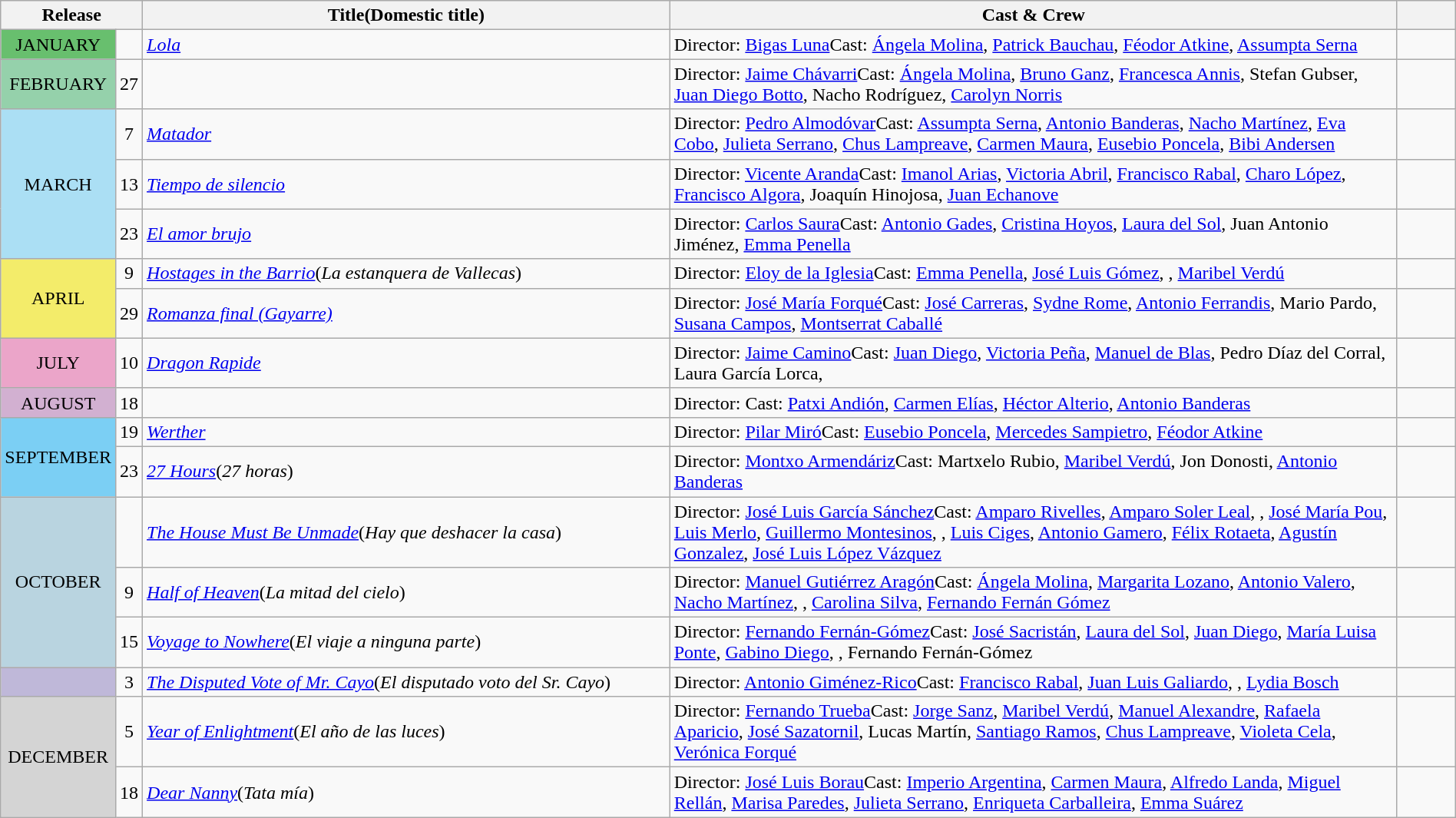<table class="wikitable sortable" style="width:100%;">
<tr>
<th colspan="2" style="width:5%;">Release</th>
<th>Title(Domestic title)</th>
<th style="width:50%;">Cast & Crew</th>
<th style="width:4%;"></th>
</tr>
<tr>
<td align = "center" rowspan = "1" bgcolor = #68bf6e>JANUARY</td>
<td></td>
<td><em><a href='#'>Lola</a></em></td>
<td>Director: <a href='#'>Bigas Luna</a>Cast: <a href='#'>Ángela Molina</a>, <a href='#'>Patrick Bauchau</a>, <a href='#'>Féodor Atkine</a>, <a href='#'>Assumpta Serna</a></td>
<td align = "center"></td>
</tr>
<tr>
<td align = "center" rowspan = "1" bgcolor = "#95d1ab">FEBRUARY</td>
<td align = "center">27</td>
<td><em></em></td>
<td>Director: <a href='#'>Jaime Chávarri</a>Cast: <a href='#'>Ángela Molina</a>, <a href='#'>Bruno Ganz</a>, <a href='#'>Francesca Annis</a>, Stefan Gubser, <a href='#'>Juan Diego Botto</a>, Nacho Rodríguez, <a href='#'>Carolyn Norris</a></td>
<td align = "center"></td>
</tr>
<tr>
<td align = "center" rowspan = "3" bgcolor = "#abdff4">MARCH</td>
<td align = "center">7</td>
<td><em><a href='#'>Matador</a></em></td>
<td>Director: <a href='#'>Pedro Almodóvar</a>Cast: <a href='#'>Assumpta Serna</a>, <a href='#'>Antonio Banderas</a>, <a href='#'>Nacho Martínez</a>, <a href='#'>Eva Cobo</a>, <a href='#'>Julieta Serrano</a>, <a href='#'>Chus Lampreave</a>, <a href='#'>Carmen Maura</a>, <a href='#'>Eusebio Poncela</a>, <a href='#'>Bibi Andersen</a></td>
<td align = "center"></td>
</tr>
<tr>
<td align = "center">13</td>
<td><em><a href='#'>Tiempo de silencio</a></em></td>
<td>Director: <a href='#'>Vicente Aranda</a>Cast: <a href='#'>Imanol Arias</a>, <a href='#'>Victoria Abril</a>, <a href='#'>Francisco Rabal</a>, <a href='#'>Charo López</a>, <a href='#'>Francisco Algora</a>, Joaquín Hinojosa, <a href='#'>Juan Echanove</a></td>
<td align = "center"></td>
</tr>
<tr>
<td align = "center">23</td>
<td><em><a href='#'>El amor brujo</a></em></td>
<td>Director: <a href='#'>Carlos Saura</a>Cast: <a href='#'>Antonio Gades</a>, <a href='#'>Cristina Hoyos</a>, <a href='#'>Laura del Sol</a>, Juan Antonio Jiménez, <a href='#'>Emma Penella</a></td>
<td align = "center"></td>
</tr>
<tr>
<td align = "center" rowspan = "2" bgcolor = "f3ec6a">APRIL</td>
<td align = "center">9</td>
<td><em><a href='#'>Hostages in the Barrio</a></em>(<em>La estanquera de Vallecas</em>)</td>
<td>Director: <a href='#'>Eloy de la Iglesia</a>Cast: <a href='#'>Emma Penella</a>, <a href='#'>José Luis Gómez</a>, , <a href='#'>Maribel Verdú</a></td>
<td align = "center"></td>
</tr>
<tr>
<td align = "center">29</td>
<td><em><a href='#'>Romanza final (Gayarre)</a></em></td>
<td>Director: <a href='#'>José María Forqué</a>Cast: <a href='#'>José Carreras</a>, <a href='#'>Sydne Rome</a>, <a href='#'>Antonio Ferrandis</a>, Mario Pardo, <a href='#'>Susana Campos</a>, <a href='#'>Montserrat Caballé</a></td>
<td align = "center"><br></td>
</tr>
<tr>
<td align = "center" rowspan = "1" bgcolor = "#eba5c9">JULY</td>
<td align = "center">10</td>
<td><em><a href='#'>Dragon Rapide</a></em></td>
<td>Director: <a href='#'>Jaime Camino</a>Cast: <a href='#'>Juan Diego</a>, <a href='#'>Victoria Peña</a>, <a href='#'>Manuel de Blas</a>, Pedro Díaz del Corral, Laura García Lorca, </td>
<td align = "center"></td>
</tr>
<tr>
<td align = "center" rowspan = "1" bgcolor = "#d2b0d1">AUGUST</td>
<td align = "center">18</td>
<td><em></em></td>
<td>Director: Cast: <a href='#'>Patxi Andión</a>, <a href='#'>Carmen Elías</a>, <a href='#'>Héctor Alterio</a>, <a href='#'>Antonio Banderas</a></td>
<td align = "center"></td>
</tr>
<tr>
<td align = "center" rowspan = "2" bgcolor = "#7bcff4">SEPTEMBER</td>
<td align = "center">19</td>
<td><em><a href='#'>Werther</a></em></td>
<td>Director: <a href='#'>Pilar Miró</a>Cast: <a href='#'>Eusebio Poncela</a>, <a href='#'>Mercedes Sampietro</a>, <a href='#'>Féodor Atkine</a></td>
<td align = "center"></td>
</tr>
<tr>
<td align = "center">23</td>
<td><em><a href='#'>27 Hours</a></em>(<em>27 horas</em>)</td>
<td>Director: <a href='#'>Montxo Armendáriz</a>Cast: Martxelo Rubio, <a href='#'>Maribel Verdú</a>, Jon Donosti, <a href='#'>Antonio Banderas</a></td>
<td align = "center"></td>
</tr>
<tr>
<td align = "center" rowspan = "3" bgcolor = "#b9d4e">OCTOBER</td>
<td></td>
<td><em><a href='#'>The House Must Be Unmade</a></em>(<em>Hay que deshacer la casa</em>)</td>
<td>Director: <a href='#'>José Luis García Sánchez</a>Cast: <a href='#'>Amparo Rivelles</a>, <a href='#'>Amparo Soler Leal</a>, , <a href='#'>José María Pou</a>, <a href='#'>Luis Merlo</a>, <a href='#'>Guillermo Montesinos</a>, , <a href='#'>Luis Ciges</a>, <a href='#'>Antonio Gamero</a>, <a href='#'>Félix Rotaeta</a>, <a href='#'>Agustín Gonzalez</a>, <a href='#'>José Luis López Vázquez</a></td>
<td></td>
</tr>
<tr>
<td align = "center">9</td>
<td><em><a href='#'>Half of Heaven</a></em>(<em>La mitad del cielo</em>)</td>
<td>Director: <a href='#'>Manuel Gutiérrez Aragón</a>Cast: <a href='#'>Ángela Molina</a>, <a href='#'>Margarita Lozano</a>, <a href='#'>Antonio Valero</a>, <a href='#'>Nacho Martínez</a>, , <a href='#'>Carolina Silva</a>, <a href='#'>Fernando Fernán Gómez</a></td>
<td></td>
</tr>
<tr>
<td align = "center">15</td>
<td><em><a href='#'>Voyage to Nowhere</a></em>(<em>El viaje a ninguna parte</em>)</td>
<td>Director: <a href='#'>Fernando Fernán-Gómez</a>Cast: <a href='#'>José Sacristán</a>, <a href='#'>Laura del Sol</a>, <a href='#'>Juan Diego</a>, <a href='#'>María Luisa Ponte</a>, <a href='#'>Gabino Diego</a>, , Fernando Fernán-Gómez</td>
<td align = "center"></td>
</tr>
<tr>
<td rowspan = "1" bgcolor = "#bfb8d9"></td>
<td align = "center">3</td>
<td><em><a href='#'>The Disputed Vote of Mr. Cayo</a></em>(<em>El disputado voto del Sr. Cayo</em>)</td>
<td>Director: <a href='#'>Antonio Giménez-Rico</a>Cast: <a href='#'>Francisco Rabal</a>, <a href='#'>Juan Luis Galiardo</a>, , <a href='#'>Lydia Bosch</a></td>
<td align = "center"></td>
</tr>
<tr>
<td align = "center" rowspan = "2" bgcolor = "#d4d4d4">DECEMBER</td>
<td align = "center">5</td>
<td><em><a href='#'>Year of Enlightment</a></em>(<em>El año de las luces</em>)</td>
<td>Director: <a href='#'>Fernando Trueba</a>Cast: <a href='#'>Jorge Sanz</a>, <a href='#'>Maribel Verdú</a>, <a href='#'>Manuel Alexandre</a>, <a href='#'>Rafaela Aparicio</a>, <a href='#'>José Sazatornil</a>, Lucas Martín, <a href='#'>Santiago Ramos</a>, <a href='#'>Chus Lampreave</a>, <a href='#'>Violeta Cela</a>, <a href='#'>Verónica Forqué</a></td>
<td align = "center"></td>
</tr>
<tr>
<td align = "center">18</td>
<td><em><a href='#'>Dear Nanny</a></em>(<em>Tata mía</em>)</td>
<td>Director: <a href='#'>José Luis Borau</a>Cast: <a href='#'>Imperio Argentina</a>, <a href='#'>Carmen Maura</a>, <a href='#'>Alfredo Landa</a>, <a href='#'>Miguel Rellán</a>, <a href='#'>Marisa Paredes</a>, <a href='#'>Julieta Serrano</a>, <a href='#'>Enriqueta Carballeira</a>, <a href='#'>Emma Suárez</a></td>
<td align = "center"></td>
</tr>
</table>
